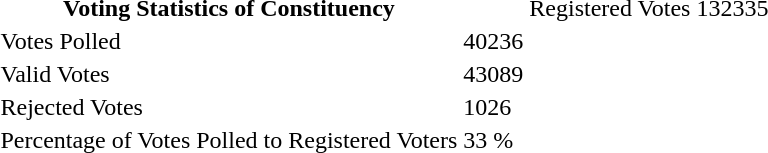<table class="table">
<tr>
<th>Voting Statistics of Constituency</th>
<th></th>
<td>Registered Votes</td>
<td>132335</td>
</tr>
<tr>
<td>Votes Polled</td>
<td>40236</td>
</tr>
<tr>
<td>Valid Votes</td>
<td>43089</td>
</tr>
<tr>
<td>Rejected Votes</td>
<td>1026</td>
</tr>
<tr>
<td>Percentage of Votes Polled to Registered Voters</td>
<td>33 %</td>
</tr>
</table>
